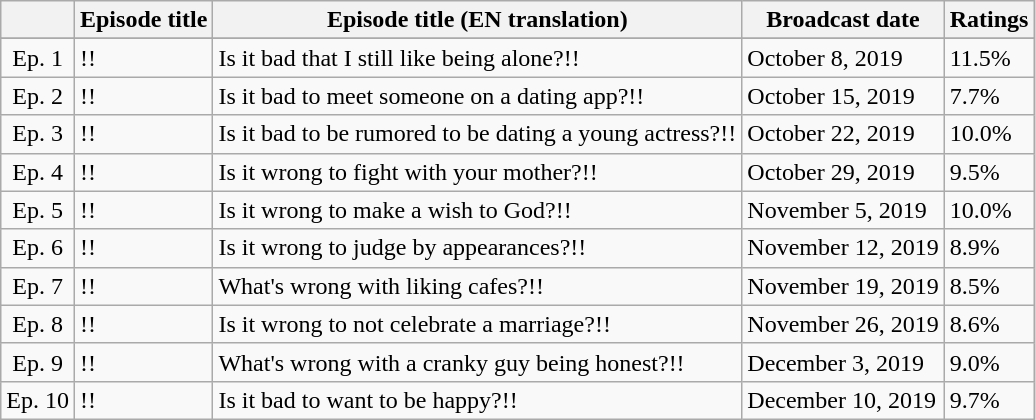<table class="wikitable" style="text-align:center">
<tr>
<th rowspan=1></th>
<th rowspan=1><strong>Episode title</strong></th>
<th rowspan=1><strong>Episode title (EN translation)</strong></th>
<th rowspan=1><strong>Broadcast date</strong></th>
<th rowspan=1><strong>Ratings</strong></th>
</tr>
<tr>
</tr>
<tr>
<td>Ep. 1</td>
<td align=left>!!</td>
<td align=left>Is it bad that I still like being alone?!!</td>
<td align=left>October 8, 2019</td>
<td align=left>11.5%</td>
</tr>
<tr>
<td>Ep. 2</td>
<td align=left>!!</td>
<td align=left>Is it bad to meet someone on a dating app?!!</td>
<td align=left>October 15, 2019</td>
<td align=left>7.7%</td>
</tr>
<tr>
<td>Ep. 3</td>
<td align=left>!!</td>
<td align=left>Is it bad to be rumored to be dating a young actress?!!</td>
<td align=left>October 22, 2019</td>
<td align=left>10.0%</td>
</tr>
<tr>
<td>Ep. 4</td>
<td align=left>!!</td>
<td align=left>Is it wrong to fight with your mother?!!</td>
<td align=left>October 29, 2019</td>
<td align=left>9.5%</td>
</tr>
<tr>
<td>Ep. 5</td>
<td align=left>!!</td>
<td align=left>Is it wrong to make a wish to God?!!</td>
<td align=left>November 5, 2019</td>
<td align=left>10.0%</td>
</tr>
<tr>
<td>Ep. 6</td>
<td align=left>!!</td>
<td align=left>Is it wrong to judge by appearances?!!</td>
<td align=left>November 12, 2019</td>
<td align=left>8.9%</td>
</tr>
<tr>
<td>Ep. 7</td>
<td align=left>!!</td>
<td align=left>What's wrong with liking cafes?!!</td>
<td align=left>November 19, 2019</td>
<td align=left>8.5%</td>
</tr>
<tr>
<td>Ep. 8</td>
<td align=left>!!</td>
<td align=left>Is it wrong to not celebrate a marriage?!!</td>
<td align=left>November 26, 2019</td>
<td align=left>8.6%</td>
</tr>
<tr>
<td>Ep. 9</td>
<td align=left>!!</td>
<td align=left>What's wrong with a cranky guy being honest?!!</td>
<td align=left>December 3, 2019</td>
<td align=left>9.0%</td>
</tr>
<tr>
<td>Ep. 10</td>
<td align=left>!!</td>
<td align=left>Is it bad to want to be happy?!!</td>
<td align=left>December 10, 2019</td>
<td align=left>9.7%</td>
</tr>
</table>
